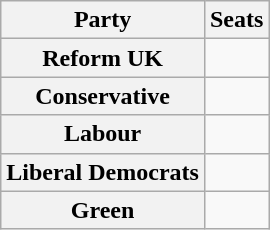<table class="floatright plainrowheaders wikitable">
<tr>
<th scope="col">Party</th>
<th scope="col">Seats</th>
</tr>
<tr>
<th scope="row">Reform UK</th>
<td></td>
</tr>
<tr>
<th scope="row">Conservative</th>
<td></td>
</tr>
<tr>
<th scope="row">Labour</th>
<td></td>
</tr>
<tr>
<th scope="row">Liberal Democrats</th>
<td></td>
</tr>
<tr>
<th scope="row">Green</th>
<td></td>
</tr>
</table>
